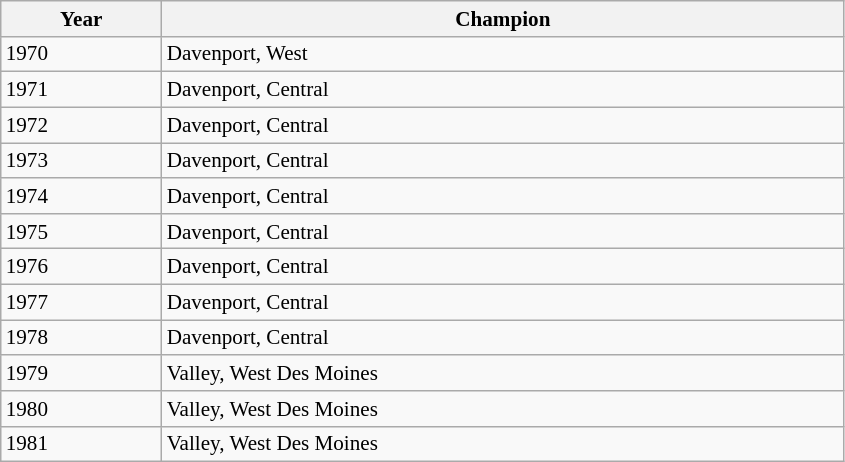<table class="wikitable collapsible collapsed" style="font-size:88%; min-width:40em">
<tr>
<th>Year</th>
<th>Champion</th>
</tr>
<tr>
<td>1970</td>
<td>Davenport, West</td>
</tr>
<tr>
<td>1971</td>
<td>Davenport, Central</td>
</tr>
<tr>
<td>1972</td>
<td>Davenport, Central</td>
</tr>
<tr>
<td>1973</td>
<td>Davenport, Central</td>
</tr>
<tr>
<td>1974</td>
<td>Davenport, Central</td>
</tr>
<tr>
<td>1975</td>
<td>Davenport, Central</td>
</tr>
<tr>
<td>1976</td>
<td>Davenport, Central</td>
</tr>
<tr>
<td>1977</td>
<td>Davenport, Central</td>
</tr>
<tr>
<td>1978</td>
<td>Davenport, Central</td>
</tr>
<tr>
<td>1979</td>
<td>Valley, West Des Moines</td>
</tr>
<tr>
<td>1980</td>
<td>Valley, West Des Moines</td>
</tr>
<tr>
<td>1981</td>
<td>Valley, West Des Moines</td>
</tr>
</table>
